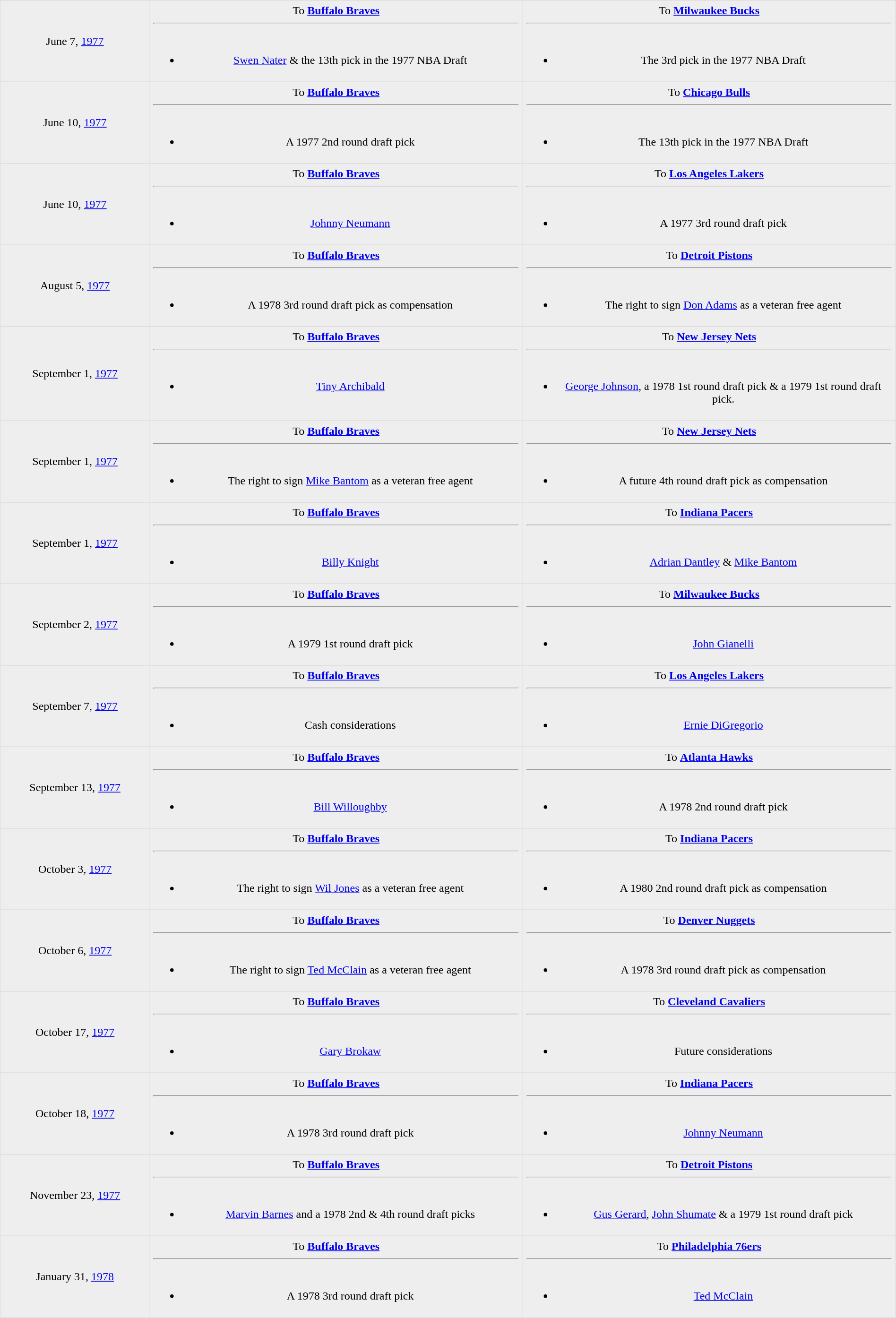<table border=1 style="border-collapse:collapse; text-align: center; width: 100%" bordercolor="#DFDFDF"  cellpadding="5">
<tr>
</tr>
<tr bgcolor="eeeeee">
<td style="width:12%">June 7, <a href='#'>1977</a></td>
<td style="width:30%" valign="top">To <strong><a href='#'>Buffalo Braves</a></strong><hr><br><ul><li><a href='#'>Swen Nater</a> & the 13th pick in the 1977 NBA Draft</li></ul></td>
<td style="width:30%" valign="top">To <strong><a href='#'>Milwaukee Bucks</a></strong><hr><br><ul><li>The 3rd pick in the 1977 NBA Draft</li></ul></td>
</tr>
<tr>
</tr>
<tr bgcolor="eeeeee">
<td style="width:12%">June 10, <a href='#'>1977</a></td>
<td style="width:30%" valign="top">To <strong><a href='#'>Buffalo Braves</a></strong><hr><br><ul><li>A 1977 2nd round draft pick</li></ul></td>
<td style="width:30%" valign="top">To <strong><a href='#'>Chicago Bulls</a></strong><hr><br><ul><li>The 13th pick in the 1977 NBA Draft</li></ul></td>
</tr>
<tr>
</tr>
<tr bgcolor="eeeeee">
<td style="width:12%">June 10, <a href='#'>1977</a></td>
<td style="width:30%" valign="top">To <strong><a href='#'>Buffalo Braves</a></strong><hr><br><ul><li><a href='#'>Johnny Neumann</a></li></ul></td>
<td style="width:30%" valign="top">To <strong><a href='#'>Los Angeles Lakers</a></strong><hr><br><ul><li>A 1977 3rd round draft pick</li></ul></td>
</tr>
<tr>
</tr>
<tr bgcolor="eeeeee">
<td style="width:12%">August 5, <a href='#'>1977</a></td>
<td style="width:30%" valign="top">To <strong><a href='#'>Buffalo Braves</a></strong><hr><br><ul><li>A 1978 3rd round draft pick as compensation</li></ul></td>
<td style="width:30%" valign="top">To <strong><a href='#'>Detroit Pistons</a></strong><hr><br><ul><li>The right to sign <a href='#'>Don Adams</a> as a veteran free agent</li></ul></td>
</tr>
<tr>
</tr>
<tr bgcolor="eeeeee">
<td style="width:12%">September 1, <a href='#'>1977</a></td>
<td style="width:30%" valign="top">To <strong><a href='#'>Buffalo Braves</a></strong><hr><br><ul><li><a href='#'>Tiny Archibald</a></li></ul></td>
<td style="width:30%" valign="top">To <strong><a href='#'>New Jersey Nets</a></strong><hr><br><ul><li><a href='#'>George Johnson</a>, a 1978 1st round draft pick & a 1979 1st round draft pick.</li></ul></td>
</tr>
<tr>
</tr>
<tr bgcolor="eeeeee">
<td style="width:12%">September 1, <a href='#'>1977</a></td>
<td style="width:30%" valign="top">To <strong><a href='#'>Buffalo Braves</a></strong><hr><br><ul><li>The right to sign <a href='#'>Mike Bantom</a> as a veteran free agent</li></ul></td>
<td style="width:30%" valign="top">To <strong><a href='#'>New Jersey Nets</a></strong><hr><br><ul><li>A future 4th round draft pick as compensation</li></ul></td>
</tr>
<tr>
</tr>
<tr bgcolor="eeeeee">
<td style="width:12%">September 1, <a href='#'>1977</a></td>
<td style="width:30%" valign="top">To <strong><a href='#'>Buffalo Braves</a></strong><hr><br><ul><li><a href='#'>Billy Knight</a></li></ul></td>
<td style="width:30%" valign="top">To <strong><a href='#'>Indiana Pacers</a></strong><hr><br><ul><li><a href='#'>Adrian Dantley</a> & <a href='#'>Mike Bantom</a></li></ul></td>
</tr>
<tr>
</tr>
<tr bgcolor="eeeeee">
<td style="width:12%">September 2, <a href='#'>1977</a></td>
<td style="width:30%" valign="top">To <strong><a href='#'>Buffalo Braves</a></strong><hr><br><ul><li>A 1979 1st round draft pick</li></ul></td>
<td style="width:30%" valign="top">To <strong><a href='#'>Milwaukee Bucks</a></strong><hr><br><ul><li><a href='#'>John Gianelli</a></li></ul></td>
</tr>
<tr>
</tr>
<tr bgcolor="eeeeee">
<td style="width:12%">September 7, <a href='#'>1977</a></td>
<td style="width:30%" valign="top">To <strong><a href='#'>Buffalo Braves</a></strong><hr><br><ul><li>Cash considerations</li></ul></td>
<td style="width:30%" valign="top">To <strong><a href='#'>Los Angeles Lakers</a></strong><hr><br><ul><li><a href='#'>Ernie DiGregorio</a></li></ul></td>
</tr>
<tr>
</tr>
<tr bgcolor="eeeeee">
<td style="width:12%">September 13, <a href='#'>1977</a></td>
<td style="width:30%" valign="top">To <strong><a href='#'>Buffalo Braves</a></strong><hr><br><ul><li><a href='#'>Bill Willoughby</a></li></ul></td>
<td style="width:30%" valign="top">To <strong><a href='#'>Atlanta Hawks</a></strong><hr><br><ul><li>A 1978 2nd round draft pick</li></ul></td>
</tr>
<tr>
</tr>
<tr bgcolor="eeeeee">
<td style="width:12%">October 3, <a href='#'>1977</a></td>
<td style="width:30%" valign="top">To <strong><a href='#'>Buffalo Braves</a></strong><hr><br><ul><li>The right to sign <a href='#'>Wil Jones</a> as a veteran free agent</li></ul></td>
<td style="width:30%" valign="top">To <strong><a href='#'>Indiana Pacers</a></strong><hr><br><ul><li>A 1980 2nd round draft pick as compensation</li></ul></td>
</tr>
<tr>
</tr>
<tr bgcolor="eeeeee">
<td style="width:12%">October 6, <a href='#'>1977</a></td>
<td style="width:30%" valign="top">To <strong><a href='#'>Buffalo Braves</a></strong><hr><br><ul><li>The right to sign <a href='#'>Ted McClain</a> as a veteran free agent</li></ul></td>
<td style="width:30%" valign="top">To <strong><a href='#'>Denver Nuggets</a></strong><hr><br><ul><li>A 1978 3rd round draft pick as compensation</li></ul></td>
</tr>
<tr>
</tr>
<tr bgcolor="eeeeee">
<td style="width:12%">October 17, <a href='#'>1977</a></td>
<td style="width:30%" valign="top">To <strong><a href='#'>Buffalo Braves</a></strong><hr><br><ul><li><a href='#'>Gary Brokaw</a></li></ul></td>
<td style="width:30%" valign="top">To <strong><a href='#'>Cleveland Cavaliers</a></strong><hr><br><ul><li>Future considerations</li></ul></td>
</tr>
<tr>
</tr>
<tr bgcolor="eeeeee">
<td style="width:12%">October 18, <a href='#'>1977</a></td>
<td style="width:30%" valign="top">To <strong><a href='#'>Buffalo Braves</a></strong><hr><br><ul><li>A 1978 3rd round draft pick</li></ul></td>
<td style="width:30%" valign="top">To <strong><a href='#'>Indiana Pacers</a></strong><hr><br><ul><li><a href='#'>Johnny Neumann</a></li></ul></td>
</tr>
<tr>
</tr>
<tr bgcolor="eeeeee">
<td style="width:12%">November 23, <a href='#'>1977</a></td>
<td style="width:30%" valign="top">To <strong><a href='#'>Buffalo Braves</a></strong><hr><br><ul><li><a href='#'>Marvin Barnes</a> and a 1978 2nd & 4th round draft picks</li></ul></td>
<td style="width:30%" valign="top">To <strong><a href='#'>Detroit Pistons</a></strong><hr><br><ul><li><a href='#'>Gus Gerard</a>, <a href='#'>John Shumate</a> & a 1979 1st round draft pick</li></ul></td>
</tr>
<tr>
</tr>
<tr bgcolor="eeeeee">
<td style="width:12%">January 31, <a href='#'>1978</a></td>
<td style="width:30%" valign="top">To <strong><a href='#'>Buffalo Braves</a></strong><hr><br><ul><li>A 1978 3rd round draft pick</li></ul></td>
<td style="width:30%" valign="top">To <strong><a href='#'>Philadelphia 76ers</a></strong><hr><br><ul><li><a href='#'>Ted McClain</a></li></ul></td>
</tr>
</table>
